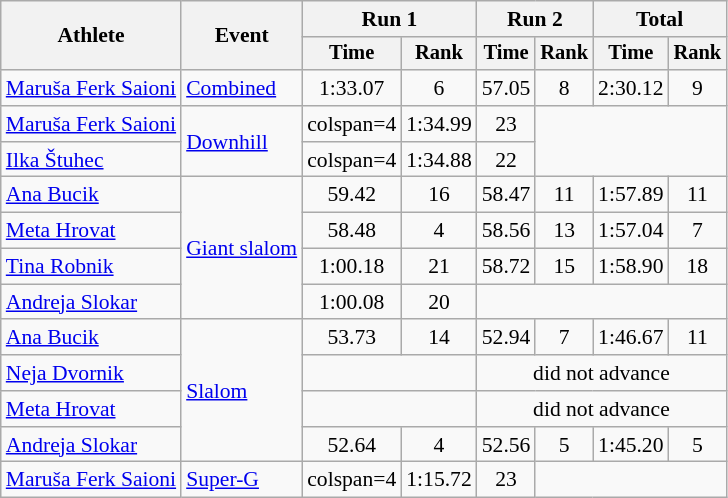<table class="wikitable" style="font-size:90%">
<tr>
<th rowspan=2>Athlete</th>
<th rowspan=2>Event</th>
<th colspan=2>Run 1</th>
<th colspan=2>Run 2</th>
<th colspan=2>Total</th>
</tr>
<tr style="font-size:95%">
<th>Time</th>
<th>Rank</th>
<th>Time</th>
<th>Rank</th>
<th>Time</th>
<th>Rank</th>
</tr>
<tr align=center>
<td align=left><a href='#'>Maruša Ferk Saioni</a></td>
<td align=left><a href='#'>Combined</a></td>
<td>1:33.07</td>
<td>6</td>
<td>57.05</td>
<td>8</td>
<td>2:30.12</td>
<td>9</td>
</tr>
<tr align=center>
<td align=left><a href='#'>Maruša Ferk Saioni</a></td>
<td align=left rowspan=2><a href='#'>Downhill</a></td>
<td>colspan=4  </td>
<td>1:34.99</td>
<td>23</td>
</tr>
<tr align=center>
<td align=left><a href='#'>Ilka Štuhec</a></td>
<td>colspan=4  </td>
<td>1:34.88</td>
<td>22</td>
</tr>
<tr align=center>
<td align=left><a href='#'>Ana Bucik</a></td>
<td align=left rowspan=4><a href='#'>Giant slalom</a></td>
<td>59.42</td>
<td>16</td>
<td>58.47</td>
<td>11</td>
<td>1:57.89</td>
<td>11</td>
</tr>
<tr align=center>
<td align=left><a href='#'>Meta Hrovat</a></td>
<td>58.48</td>
<td>4</td>
<td>58.56</td>
<td>13</td>
<td>1:57.04</td>
<td>7</td>
</tr>
<tr align=center>
<td align=left><a href='#'>Tina Robnik</a></td>
<td>1:00.18</td>
<td>21</td>
<td>58.72</td>
<td>15</td>
<td>1:58.90</td>
<td>18</td>
</tr>
<tr align=center>
<td align=left><a href='#'>Andreja Slokar</a></td>
<td>1:00.08</td>
<td>20</td>
<td colspan=4></td>
</tr>
<tr align=center>
<td align=left><a href='#'>Ana Bucik</a></td>
<td align=left rowspan=4><a href='#'>Slalom</a></td>
<td>53.73</td>
<td>14</td>
<td>52.94</td>
<td>7</td>
<td>1:46.67</td>
<td>11</td>
</tr>
<tr align=center>
<td align=left><a href='#'>Neja Dvornik</a></td>
<td colspan=2></td>
<td colspan=4>did not advance</td>
</tr>
<tr align=center>
<td align=left><a href='#'>Meta Hrovat</a></td>
<td colspan=2></td>
<td colspan=4>did not advance</td>
</tr>
<tr align=center>
<td align=left><a href='#'>Andreja Slokar</a></td>
<td>52.64</td>
<td>4</td>
<td>52.56</td>
<td>5</td>
<td>1:45.20</td>
<td>5</td>
</tr>
<tr align=center>
<td align=left><a href='#'>Maruša Ferk Saioni</a></td>
<td align=left><a href='#'>Super-G</a></td>
<td>colspan=4  </td>
<td>1:15.72</td>
<td>23</td>
</tr>
</table>
